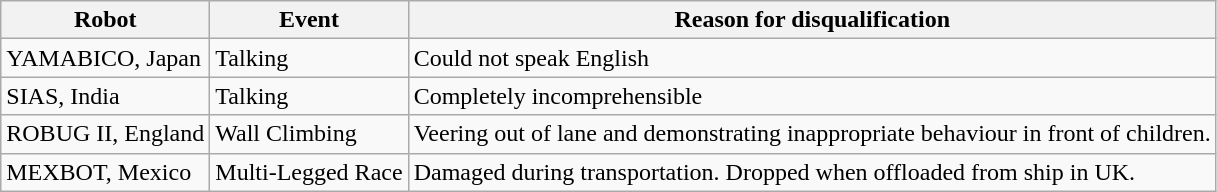<table class="wikitable">
<tr>
<th><strong>Robot</strong></th>
<th><strong>Event</strong></th>
<th><strong>Reason for disqualification</strong></th>
</tr>
<tr>
<td>YAMABICO, Japan</td>
<td>Talking</td>
<td>Could not speak English</td>
</tr>
<tr>
<td>SIAS, India</td>
<td>Talking</td>
<td>Completely incomprehensible</td>
</tr>
<tr>
<td>ROBUG II, England</td>
<td>Wall Climbing</td>
<td>Veering out of lane and demonstrating inappropriate behaviour in front of children.</td>
</tr>
<tr>
<td>MEXBOT, Mexico</td>
<td>Multi-Legged Race</td>
<td>Damaged during transportation. Dropped when offloaded from ship in UK.</td>
</tr>
</table>
